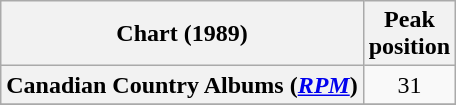<table class="wikitable sortable plainrowheaders" style="text-align:center">
<tr>
<th scope="col">Chart (1989)</th>
<th scope="col">Peak<br> position</th>
</tr>
<tr>
<th scope="row">Canadian Country Albums (<em><a href='#'>RPM</a></em>)</th>
<td>31</td>
</tr>
<tr>
</tr>
</table>
